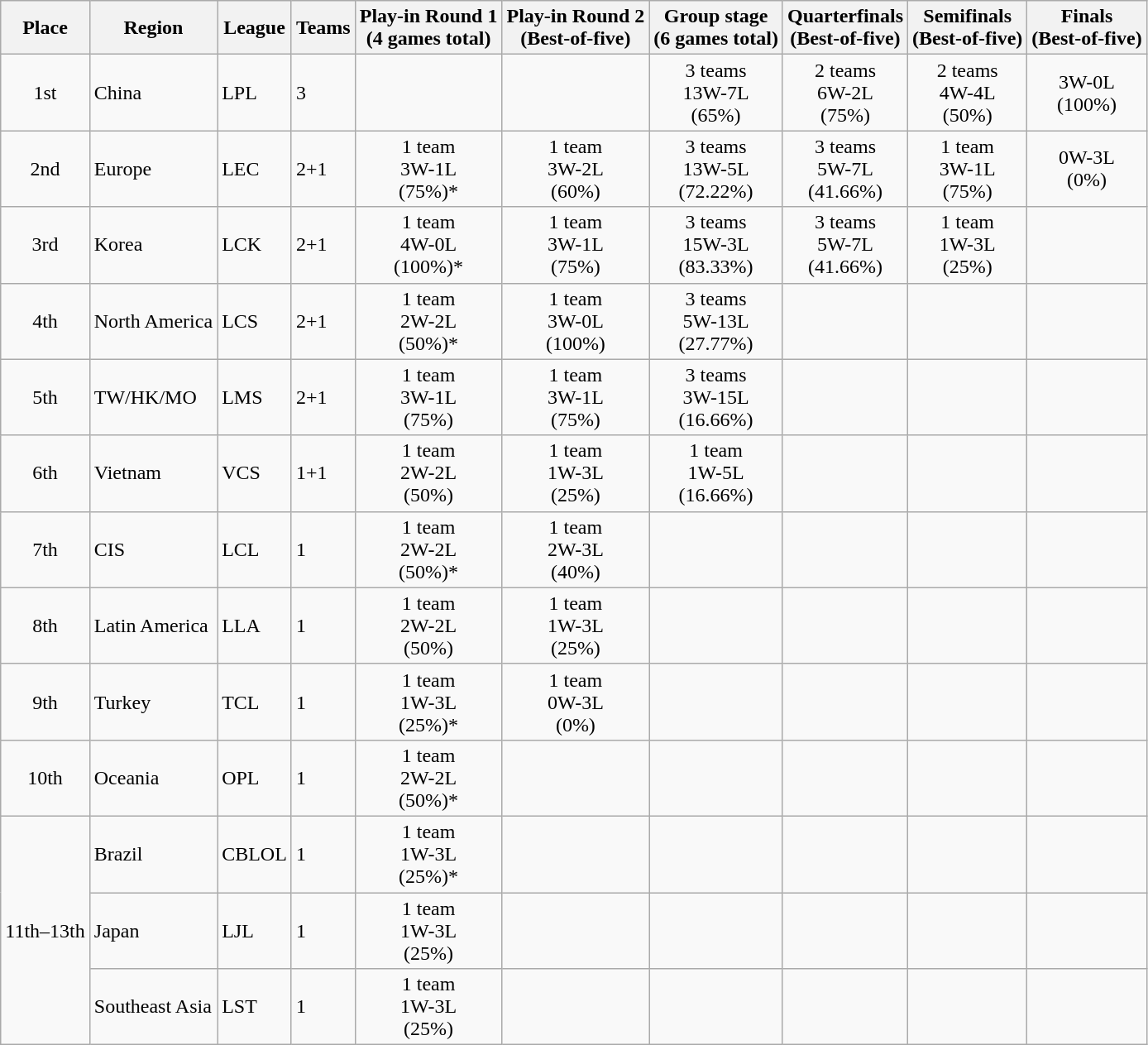<table class="wikitable" style="text-align: center; white-space:nowrap;">
<tr>
<th>Place</th>
<th>Region</th>
<th>League</th>
<th>Teams</th>
<th title="Play-in stage round 1">Play-in Round 1<br>(4 games total)</th>
<th title="Play-in stage round 2">Play-in Round 2<br>(Best-of-five)</th>
<th>Group stage<br>(6 games total)</th>
<th>Quarterfinals<br>(Best-of-five)</th>
<th>Semifinals<br>(Best-of-five)</th>
<th>Finals<br>(Best-of-five)</th>
</tr>
<tr>
<td>1st</td>
<td style="text-align: left;">China</td>
<td style="text-align: left;">LPL</td>
<td style="text-align: left;">3</td>
<td></td>
<td></td>
<td>3 teams<br>13W-7L<br>(65%)</td>
<td>2 teams<br>6W-2L<br>(75%)</td>
<td>2 teams<br>4W-4L<br>(50%)</td>
<td>3W-0L<br>(100%)</td>
</tr>
<tr>
<td>2nd</td>
<td style="text-align: left;">Europe</td>
<td style="text-align: left;">LEC</td>
<td style="text-align: left;">2+1</td>
<td>1 team<br>3W-1L<br>(75%)*</td>
<td>1 team<br>3W-2L<br>(60%)</td>
<td>3 teams<br>13W-5L<br>(72.22%)</td>
<td>3 teams<br>5W-7L<br>(41.66%)</td>
<td>1 team<br>3W-1L<br>(75%)</td>
<td>0W-3L<br>(0%)</td>
</tr>
<tr>
<td>3rd</td>
<td style="text-align: left;">Korea</td>
<td style="text-align: left;">LCK</td>
<td style="text-align: left;">2+1</td>
<td>1 team<br>4W-0L<br>(100%)*</td>
<td>1 team<br>3W-1L<br>(75%)</td>
<td>3 teams<br>15W-3L<br>(83.33%)</td>
<td>3 teams<br>5W-7L<br>(41.66%)</td>
<td>1 team<br>1W-3L<br>(25%)</td>
<td></td>
</tr>
<tr>
<td>4th</td>
<td style="text-align: left;">North America</td>
<td style="text-align: left;">LCS</td>
<td style="text-align: left;">2+1</td>
<td>1 team<br>2W-2L<br>(50%)*</td>
<td>1 team<br>3W-0L<br>(100%)</td>
<td>3 teams<br>5W-13L<br>(27.77%)</td>
<td></td>
<td></td>
<td></td>
</tr>
<tr>
<td>5th</td>
<td style="text-align: left;">TW/HK/MO</td>
<td style="text-align: left;">LMS</td>
<td style="text-align: left;">2+1</td>
<td>1 team<br>3W-1L<br>(75%)</td>
<td>1 team<br>3W-1L<br>(75%)</td>
<td>3 teams<br>3W-15L<br>(16.66%)</td>
<td></td>
<td></td>
<td></td>
</tr>
<tr>
<td>6th</td>
<td style="text-align: left;">Vietnam</td>
<td style="text-align: left;">VCS</td>
<td style="text-align: left;">1+1</td>
<td>1 team<br>2W-2L<br>(50%)</td>
<td>1 team<br>1W-3L<br>(25%)</td>
<td>1 team<br>1W-5L<br>(16.66%)</td>
<td></td>
<td></td>
<td></td>
</tr>
<tr>
<td>7th</td>
<td style="text-align: left;">CIS</td>
<td style="text-align: left;">LCL</td>
<td style="text-align: left;">1</td>
<td>1 team<br>2W-2L<br>(50%)*</td>
<td>1 team<br>2W-3L<br>(40%)</td>
<td></td>
<td></td>
<td></td>
<td></td>
</tr>
<tr>
<td>8th</td>
<td style="text-align: left;">Latin America</td>
<td style="text-align: left;">LLA</td>
<td style="text-align: left;">1</td>
<td>1 team<br>2W-2L<br>(50%)</td>
<td>1 team<br>1W-3L<br>(25%)</td>
<td></td>
<td></td>
<td></td>
<td></td>
</tr>
<tr>
<td>9th</td>
<td style="text-align: left;">Turkey</td>
<td style="text-align: left;">TCL</td>
<td style="text-align: left;">1</td>
<td>1 team<br>1W-3L<br>(25%)*</td>
<td>1 team<br>0W-3L<br>(0%)</td>
<td></td>
<td></td>
<td></td>
<td></td>
</tr>
<tr>
<td>10th</td>
<td style="text-align: left;">Oceania</td>
<td style="text-align: left;">OPL</td>
<td style="text-align: left;">1</td>
<td>1 team<br>2W-2L<br>(50%)*</td>
<td></td>
<td></td>
<td></td>
<td></td>
<td></td>
</tr>
<tr>
<td rowspan="3">11th–13th</td>
<td style="text-align: left;">Brazil</td>
<td style="text-align: left;">CBLOL</td>
<td style="text-align: left;">1</td>
<td>1 team<br>1W-3L<br>(25%)*</td>
<td></td>
<td></td>
<td></td>
<td></td>
<td></td>
</tr>
<tr>
<td style="text-align: left;">Japan</td>
<td style="text-align: left;">LJL</td>
<td style="text-align: left;">1</td>
<td>1 team<br>1W-3L<br>(25%)</td>
<td></td>
<td></td>
<td></td>
<td></td>
<td></td>
</tr>
<tr>
<td style="text-align: left;">Southeast Asia</td>
<td style="text-align: left;">LST</td>
<td style="text-align: left;">1</td>
<td>1 team<br>1W-3L<br>(25%)</td>
<td></td>
<td></td>
<td></td>
<td></td>
<td></td>
</tr>
</table>
